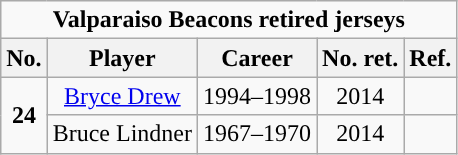<table class="wikitable" style="text-align:center">
<tr>
<td colspan=5><strong>Valparaiso Beacons retired jerseys</strong></td>
</tr>
<tr>
<th style= >No.</th>
<th style= >Player</th>
<th style= >Career</th>
<th style= >No. ret.</th>
<th style= >Ref.</th>
</tr>
<tr>
<td rowspan=2><strong>24</strong></td>
<td><a href='#'>Bryce Drew</a></td>
<td>1994–1998</td>
<td>2014</td>
<td></td>
</tr>
<tr>
<td>Bruce Lindner</td>
<td>1967–1970</td>
<td>2014</td>
<td></td>
</tr>
</table>
